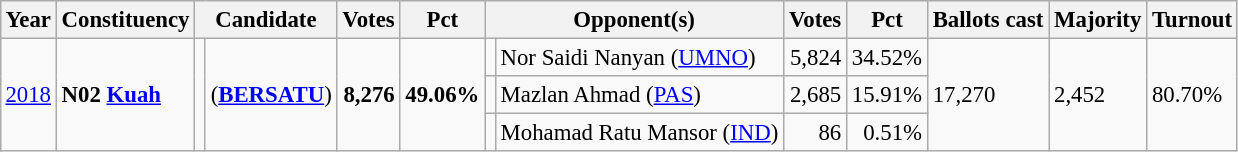<table class="wikitable" style="margin:0.5em ; font-size:95%">
<tr>
<th>Year</th>
<th>Constituency</th>
<th colspan=2>Candidate</th>
<th>Votes</th>
<th>Pct</th>
<th colspan=2>Opponent(s)</th>
<th>Votes</th>
<th>Pct</th>
<th>Ballots cast</th>
<th>Majority</th>
<th>Turnout</th>
</tr>
<tr>
<td rowspan=3><a href='#'>2018</a></td>
<td rowspan=3><strong>N02 <a href='#'>Kuah</a></strong></td>
<td rowspan=3 ></td>
<td rowspan=3> (<a href='#'><strong>BERSATU</strong></a>)</td>
<td rowspan=3 align="right"><strong>8,276</strong></td>
<td rowspan=3><strong>49.06%</strong></td>
<td></td>
<td>Nor Saidi Nanyan (<a href='#'>UMNO</a>)</td>
<td align="right">5,824</td>
<td>34.52%</td>
<td rowspan=3>17,270</td>
<td rowspan=3>2,452</td>
<td rowspan=3>80.70%</td>
</tr>
<tr>
<td></td>
<td>Mazlan Ahmad (<a href='#'>PAS</a>)</td>
<td align="right">2,685</td>
<td>15.91%</td>
</tr>
<tr>
<td></td>
<td>Mohamad Ratu Mansor (<a href='#'>IND</a>)</td>
<td align="right">86</td>
<td align="right">0.51%</td>
</tr>
</table>
